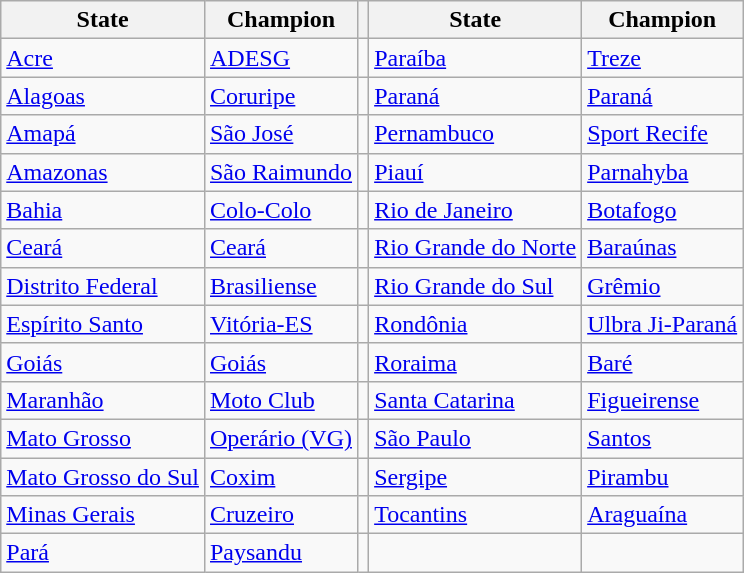<table class="wikitable">
<tr>
<th>State</th>
<th>Champion</th>
<th></th>
<th>State</th>
<th>Champion</th>
</tr>
<tr>
<td><a href='#'>Acre</a></td>
<td><a href='#'>ADESG</a></td>
<td></td>
<td><a href='#'>Paraíba</a></td>
<td><a href='#'>Treze</a></td>
</tr>
<tr>
<td><a href='#'>Alagoas</a></td>
<td><a href='#'>Coruripe</a></td>
<td></td>
<td><a href='#'>Paraná</a></td>
<td><a href='#'>Paraná</a></td>
</tr>
<tr>
<td><a href='#'>Amapá</a></td>
<td><a href='#'>São José</a></td>
<td></td>
<td><a href='#'>Pernambuco</a></td>
<td><a href='#'>Sport Recife</a></td>
</tr>
<tr>
<td><a href='#'>Amazonas</a></td>
<td><a href='#'>São Raimundo</a></td>
<td></td>
<td><a href='#'>Piauí</a></td>
<td><a href='#'>Parnahyba</a></td>
</tr>
<tr>
<td><a href='#'>Bahia</a></td>
<td><a href='#'>Colo-Colo</a></td>
<td></td>
<td><a href='#'>Rio de Janeiro</a></td>
<td><a href='#'>Botafogo</a></td>
</tr>
<tr>
<td><a href='#'>Ceará</a></td>
<td><a href='#'>Ceará</a></td>
<td></td>
<td><a href='#'>Rio Grande do Norte</a></td>
<td><a href='#'>Baraúnas</a></td>
</tr>
<tr>
<td><a href='#'>Distrito Federal</a></td>
<td><a href='#'>Brasiliense</a></td>
<td></td>
<td><a href='#'>Rio Grande do Sul</a></td>
<td><a href='#'>Grêmio</a></td>
</tr>
<tr>
<td><a href='#'>Espírito Santo</a></td>
<td><a href='#'>Vitória-ES</a></td>
<td></td>
<td><a href='#'>Rondônia</a></td>
<td><a href='#'>Ulbra Ji-Paraná</a></td>
</tr>
<tr>
<td><a href='#'>Goiás</a></td>
<td><a href='#'>Goiás</a></td>
<td></td>
<td><a href='#'>Roraima</a></td>
<td><a href='#'>Baré</a></td>
</tr>
<tr>
<td><a href='#'>Maranhão</a></td>
<td><a href='#'>Moto Club</a></td>
<td></td>
<td><a href='#'>Santa Catarina</a></td>
<td><a href='#'>Figueirense</a></td>
</tr>
<tr>
<td><a href='#'>Mato Grosso</a></td>
<td><a href='#'>Operário (VG)</a></td>
<td></td>
<td><a href='#'>São Paulo</a></td>
<td><a href='#'>Santos</a></td>
</tr>
<tr>
<td><a href='#'>Mato Grosso do Sul</a></td>
<td><a href='#'>Coxim</a></td>
<td></td>
<td><a href='#'>Sergipe</a></td>
<td><a href='#'>Pirambu</a></td>
</tr>
<tr>
<td><a href='#'>Minas Gerais</a></td>
<td><a href='#'>Cruzeiro</a></td>
<td></td>
<td><a href='#'>Tocantins</a></td>
<td><a href='#'>Araguaína</a></td>
</tr>
<tr>
<td><a href='#'>Pará</a></td>
<td><a href='#'>Paysandu</a></td>
<td></td>
<td></td>
<td></td>
</tr>
</table>
